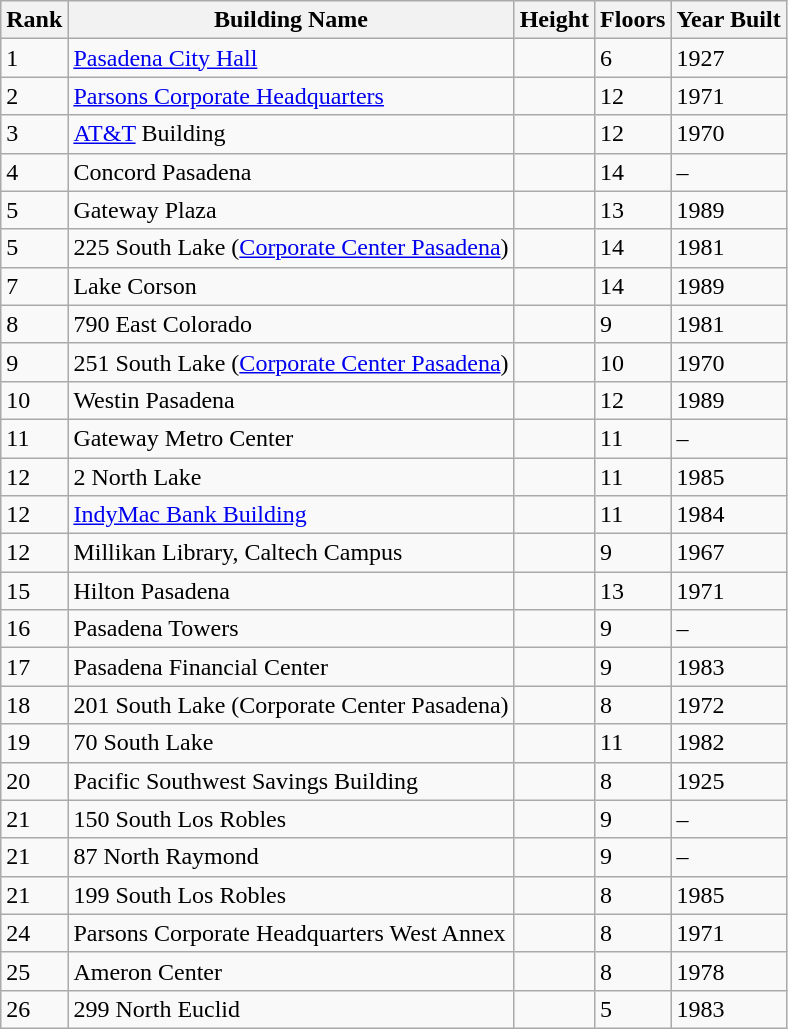<table class="wikitable">
<tr>
<th>Rank</th>
<th>Building Name</th>
<th>Height</th>
<th>Floors</th>
<th>Year Built</th>
</tr>
<tr valign="top">
<td>1</td>
<td><a href='#'>Pasadena City Hall</a></td>
<td></td>
<td>6</td>
<td>1927</td>
</tr>
<tr valign="top">
<td>2</td>
<td><a href='#'>Parsons Corporate Headquarters</a></td>
<td></td>
<td>12</td>
<td>1971</td>
</tr>
<tr valign="top">
<td>3</td>
<td><a href='#'>AT&T</a> Building</td>
<td></td>
<td>12</td>
<td>1970</td>
</tr>
<tr valign="top">
<td>4</td>
<td>Concord Pasadena</td>
<td></td>
<td>14</td>
<td>–</td>
</tr>
<tr valign="top">
<td>5</td>
<td>Gateway Plaza</td>
<td></td>
<td>13</td>
<td>1989</td>
</tr>
<tr valign="top">
<td>5</td>
<td>225 South Lake (<a href='#'>Corporate Center Pasadena</a>)</td>
<td></td>
<td>14</td>
<td>1981</td>
</tr>
<tr valign="top">
<td>7</td>
<td>Lake Corson</td>
<td></td>
<td>14</td>
<td>1989</td>
</tr>
<tr valign="top">
<td>8</td>
<td>790 East Colorado</td>
<td></td>
<td>9</td>
<td>1981</td>
</tr>
<tr valign="top">
<td>9</td>
<td>251 South Lake (<a href='#'>Corporate Center Pasadena</a>)</td>
<td></td>
<td>10</td>
<td>1970</td>
</tr>
<tr valign="top">
<td>10</td>
<td>Westin Pasadena</td>
<td></td>
<td>12</td>
<td>1989</td>
</tr>
<tr valign="top">
<td>11</td>
<td>Gateway Metro Center</td>
<td></td>
<td>11</td>
<td>–</td>
</tr>
<tr valign="top">
<td>12</td>
<td>2 North Lake</td>
<td></td>
<td>11</td>
<td>1985</td>
</tr>
<tr valign="top">
<td>12</td>
<td><a href='#'>IndyMac Bank Building</a></td>
<td></td>
<td>11</td>
<td>1984</td>
</tr>
<tr valign="top">
<td>12</td>
<td>Millikan Library, Caltech Campus</td>
<td></td>
<td>9</td>
<td>1967</td>
</tr>
<tr valign="top">
<td>15</td>
<td>Hilton Pasadena</td>
<td></td>
<td>13</td>
<td>1971</td>
</tr>
<tr valign="top">
<td>16</td>
<td>Pasadena Towers</td>
<td></td>
<td>9</td>
<td>–</td>
</tr>
<tr valign="top">
<td>17</td>
<td>Pasadena Financial Center</td>
<td></td>
<td>9</td>
<td>1983</td>
</tr>
<tr valign="top">
<td>18</td>
<td>201 South Lake (Corporate Center Pasadena)</td>
<td></td>
<td>8</td>
<td>1972</td>
</tr>
<tr valign="top">
<td>19</td>
<td>70 South Lake</td>
<td></td>
<td>11</td>
<td>1982</td>
</tr>
<tr valign="top">
<td>20</td>
<td>Pacific Southwest Savings Building</td>
<td></td>
<td>8</td>
<td>1925</td>
</tr>
<tr valign="top">
<td>21</td>
<td>150 South Los Robles</td>
<td></td>
<td>9</td>
<td>–</td>
</tr>
<tr valign="top">
<td>21</td>
<td>87 North Raymond</td>
<td></td>
<td>9</td>
<td>–</td>
</tr>
<tr valign="top">
<td>21</td>
<td>199 South Los Robles</td>
<td></td>
<td>8</td>
<td>1985</td>
</tr>
<tr valign="top">
<td>24</td>
<td>Parsons Corporate Headquarters West Annex</td>
<td></td>
<td>8</td>
<td>1971</td>
</tr>
<tr valign="top">
<td>25</td>
<td>Ameron Center</td>
<td></td>
<td>8</td>
<td>1978</td>
</tr>
<tr valign="top">
<td>26</td>
<td>299 North Euclid</td>
<td></td>
<td>5</td>
<td>1983</td>
</tr>
</table>
